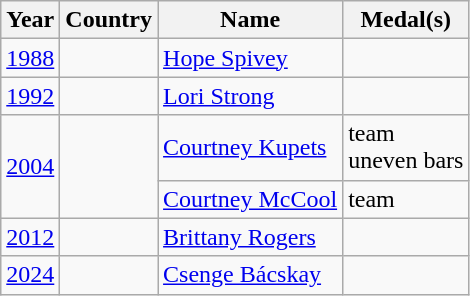<table class="wikitable sortable">
<tr>
<th>Year</th>
<th>Country</th>
<th>Name</th>
<th>Medal(s)</th>
</tr>
<tr>
<td><a href='#'>1988</a></td>
<td></td>
<td><a href='#'>Hope Spivey</a></td>
<td></td>
</tr>
<tr>
<td><a href='#'>1992</a></td>
<td></td>
<td><a href='#'>Lori Strong</a></td>
<td></td>
</tr>
<tr>
<td rowspan="2"><a href='#'>2004</a></td>
<td rowspan="2"></td>
<td><a href='#'>Courtney Kupets</a></td>
<td> team<br> uneven bars</td>
</tr>
<tr>
<td><a href='#'>Courtney McCool</a></td>
<td> team</td>
</tr>
<tr>
<td><a href='#'>2012</a></td>
<td></td>
<td><a href='#'>Brittany Rogers</a></td>
<td></td>
</tr>
<tr>
<td><a href='#'>2024</a></td>
<td></td>
<td><a href='#'>Csenge Bácskay</a></td>
<td></td>
</tr>
</table>
